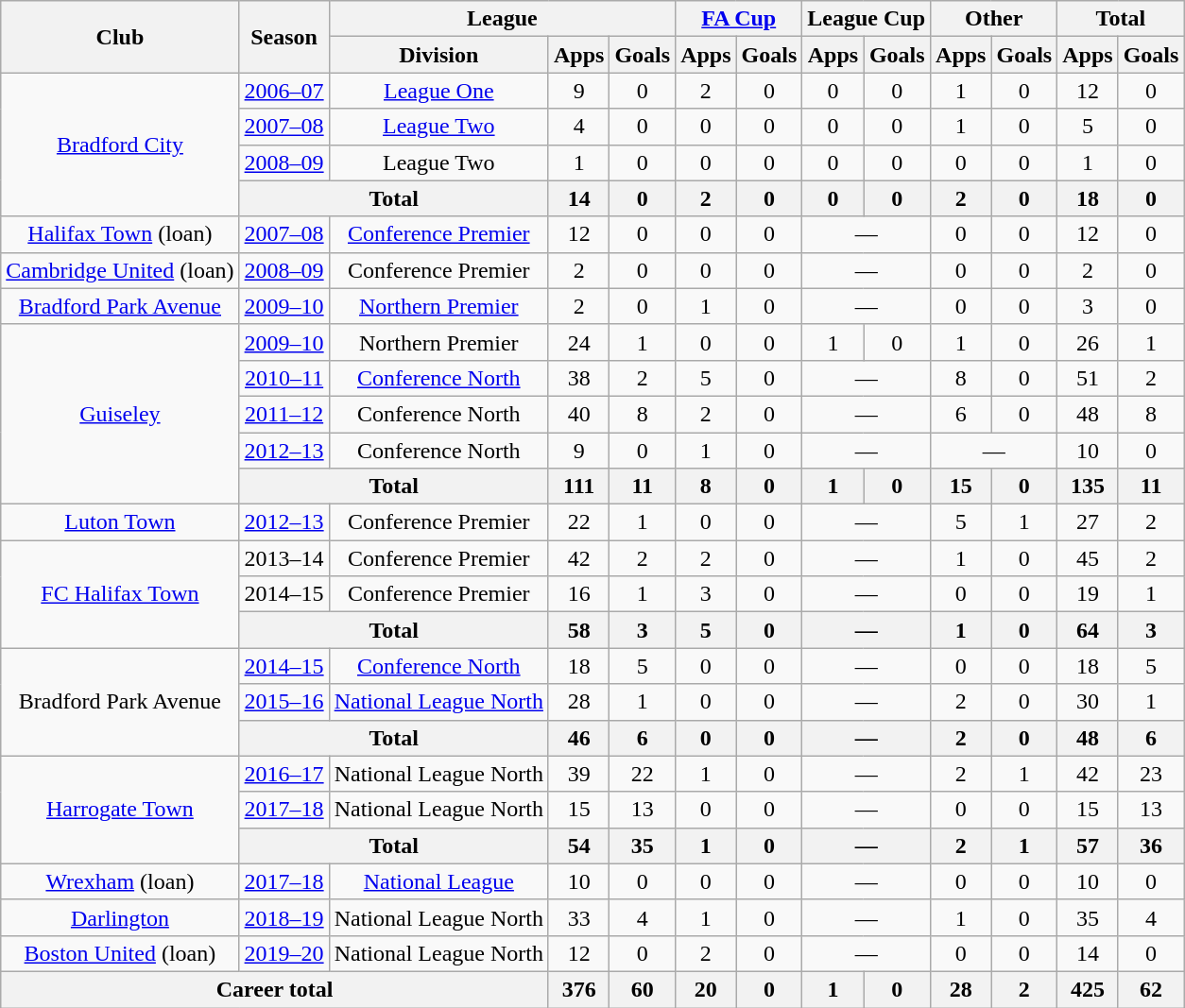<table class=wikitable style=text-align:center>
<tr>
<th rowspan=2>Club</th>
<th rowspan=2>Season</th>
<th colspan=3>League</th>
<th colspan=2><a href='#'>FA Cup</a></th>
<th colspan=2>League Cup</th>
<th colspan=2>Other</th>
<th colspan=2>Total</th>
</tr>
<tr>
<th>Division</th>
<th>Apps</th>
<th>Goals</th>
<th>Apps</th>
<th>Goals</th>
<th>Apps</th>
<th>Goals</th>
<th>Apps</th>
<th>Goals</th>
<th>Apps</th>
<th>Goals</th>
</tr>
<tr>
<td rowspan=4><a href='#'>Bradford City</a></td>
<td><a href='#'>2006–07</a></td>
<td><a href='#'>League One</a></td>
<td>9</td>
<td>0</td>
<td>2</td>
<td>0</td>
<td>0</td>
<td>0</td>
<td>1</td>
<td>0</td>
<td>12</td>
<td>0</td>
</tr>
<tr>
<td><a href='#'>2007–08</a></td>
<td><a href='#'>League Two</a></td>
<td>4</td>
<td>0</td>
<td>0</td>
<td>0</td>
<td>0</td>
<td>0</td>
<td>1</td>
<td>0</td>
<td>5</td>
<td>0</td>
</tr>
<tr>
<td><a href='#'>2008–09</a></td>
<td>League Two</td>
<td>1</td>
<td>0</td>
<td>0</td>
<td>0</td>
<td>0</td>
<td>0</td>
<td>0</td>
<td>0</td>
<td>1</td>
<td>0</td>
</tr>
<tr>
<th colspan=2>Total</th>
<th>14</th>
<th>0</th>
<th>2</th>
<th>0</th>
<th>0</th>
<th>0</th>
<th>2</th>
<th>0</th>
<th>18</th>
<th>0</th>
</tr>
<tr>
<td><a href='#'>Halifax Town</a> (loan)</td>
<td><a href='#'>2007–08</a></td>
<td><a href='#'>Conference Premier</a></td>
<td>12</td>
<td>0</td>
<td>0</td>
<td>0</td>
<td colspan=2>—</td>
<td>0</td>
<td>0</td>
<td>12</td>
<td>0</td>
</tr>
<tr>
<td><a href='#'>Cambridge United</a> (loan)</td>
<td><a href='#'>2008–09</a></td>
<td>Conference Premier</td>
<td>2</td>
<td>0</td>
<td>0</td>
<td>0</td>
<td colspan=2>—</td>
<td>0</td>
<td>0</td>
<td>2</td>
<td>0</td>
</tr>
<tr>
<td><a href='#'>Bradford Park Avenue</a></td>
<td><a href='#'>2009–10</a></td>
<td><a href='#'>Northern Premier</a></td>
<td>2</td>
<td>0</td>
<td>1</td>
<td>0</td>
<td colspan=2>—</td>
<td>0</td>
<td>0</td>
<td>3</td>
<td>0</td>
</tr>
<tr>
<td rowspan=5><a href='#'>Guiseley</a></td>
<td><a href='#'>2009–10</a></td>
<td>Northern Premier</td>
<td>24</td>
<td>1</td>
<td>0</td>
<td>0</td>
<td>1</td>
<td>0</td>
<td>1</td>
<td>0</td>
<td>26</td>
<td>1</td>
</tr>
<tr>
<td><a href='#'>2010–11</a></td>
<td><a href='#'>Conference North</a></td>
<td>38</td>
<td>2</td>
<td>5</td>
<td>0</td>
<td colspan=2>—</td>
<td>8</td>
<td>0</td>
<td>51</td>
<td>2</td>
</tr>
<tr>
<td><a href='#'>2011–12</a></td>
<td>Conference North</td>
<td>40</td>
<td>8</td>
<td>2</td>
<td>0</td>
<td colspan=2>—</td>
<td>6</td>
<td>0</td>
<td>48</td>
<td>8</td>
</tr>
<tr>
<td><a href='#'>2012–13</a></td>
<td>Conference North</td>
<td>9</td>
<td>0</td>
<td>1</td>
<td>0</td>
<td colspan=2>—</td>
<td colspan=2>—</td>
<td>10</td>
<td>0</td>
</tr>
<tr>
<th colspan=2>Total</th>
<th>111</th>
<th>11</th>
<th>8</th>
<th>0</th>
<th>1</th>
<th>0</th>
<th>15</th>
<th>0</th>
<th>135</th>
<th>11</th>
</tr>
<tr>
<td><a href='#'>Luton Town</a></td>
<td><a href='#'>2012–13</a></td>
<td>Conference Premier</td>
<td>22</td>
<td>1</td>
<td>0</td>
<td>0</td>
<td colspan=2>—</td>
<td>5</td>
<td>1</td>
<td>27</td>
<td>2</td>
</tr>
<tr>
<td rowspan=3><a href='#'>FC Halifax Town</a></td>
<td>2013–14</td>
<td>Conference Premier</td>
<td>42</td>
<td>2</td>
<td>2</td>
<td>0</td>
<td colspan=2>—</td>
<td>1</td>
<td>0</td>
<td>45</td>
<td>2</td>
</tr>
<tr>
<td>2014–15</td>
<td>Conference Premier</td>
<td>16</td>
<td>1</td>
<td>3</td>
<td>0</td>
<td colspan=2>—</td>
<td>0</td>
<td>0</td>
<td>19</td>
<td>1</td>
</tr>
<tr>
<th colspan=2>Total</th>
<th>58</th>
<th>3</th>
<th>5</th>
<th>0</th>
<th colspan=2>—</th>
<th>1</th>
<th>0</th>
<th>64</th>
<th>3</th>
</tr>
<tr>
<td rowspan=3>Bradford Park Avenue</td>
<td><a href='#'>2014–15</a></td>
<td><a href='#'>Conference North</a></td>
<td>18</td>
<td>5</td>
<td>0</td>
<td>0</td>
<td colspan=2>—</td>
<td>0</td>
<td>0</td>
<td>18</td>
<td>5</td>
</tr>
<tr>
<td><a href='#'>2015–16</a></td>
<td><a href='#'>National League North</a></td>
<td>28</td>
<td>1</td>
<td>0</td>
<td>0</td>
<td colspan=2>—</td>
<td>2</td>
<td>0</td>
<td>30</td>
<td>1</td>
</tr>
<tr>
<th colspan=2>Total</th>
<th>46</th>
<th>6</th>
<th>0</th>
<th>0</th>
<th colspan=2>—</th>
<th>2</th>
<th>0</th>
<th>48</th>
<th>6</th>
</tr>
<tr>
<td rowspan=3><a href='#'>Harrogate Town</a></td>
<td><a href='#'>2016–17</a></td>
<td>National League North</td>
<td>39</td>
<td>22</td>
<td>1</td>
<td>0</td>
<td colspan=2>—</td>
<td>2</td>
<td>1</td>
<td>42</td>
<td>23</td>
</tr>
<tr>
<td><a href='#'>2017–18</a></td>
<td>National League North</td>
<td>15</td>
<td>13</td>
<td>0</td>
<td>0</td>
<td colspan=2>—</td>
<td>0</td>
<td>0</td>
<td>15</td>
<td>13</td>
</tr>
<tr>
<th colspan=2>Total</th>
<th>54</th>
<th>35</th>
<th>1</th>
<th>0</th>
<th colspan=2>—</th>
<th>2</th>
<th>1</th>
<th>57</th>
<th>36</th>
</tr>
<tr>
<td><a href='#'>Wrexham</a> (loan)</td>
<td><a href='#'>2017–18</a></td>
<td><a href='#'>National League</a></td>
<td>10</td>
<td>0</td>
<td>0</td>
<td>0</td>
<td colspan=2>—</td>
<td>0</td>
<td>0</td>
<td>10</td>
<td>0</td>
</tr>
<tr>
<td><a href='#'>Darlington</a></td>
<td><a href='#'>2018–19</a></td>
<td>National League North</td>
<td>33</td>
<td>4</td>
<td>1</td>
<td>0</td>
<td colspan=2>—</td>
<td>1</td>
<td>0</td>
<td>35</td>
<td>4</td>
</tr>
<tr>
<td><a href='#'>Boston United</a> (loan)</td>
<td><a href='#'>2019–20</a></td>
<td>National League North</td>
<td>12</td>
<td>0</td>
<td>2</td>
<td>0</td>
<td colspan=2>—</td>
<td>0</td>
<td>0</td>
<td>14</td>
<td>0</td>
</tr>
<tr>
<th colspan=3>Career total</th>
<th>376</th>
<th>60</th>
<th>20</th>
<th>0</th>
<th>1</th>
<th>0</th>
<th>28</th>
<th>2</th>
<th>425</th>
<th>62</th>
</tr>
</table>
